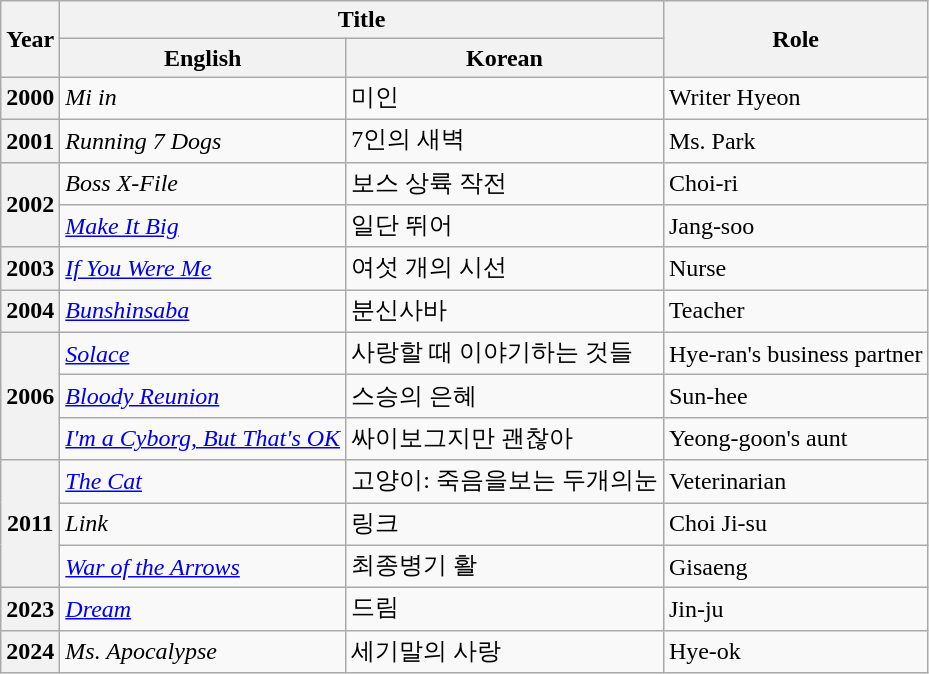<table class="wikitable sortable plainrowheaders">
<tr>
<th scope="col" rowspan="2">Year</th>
<th scope="col" colspan="2">Title</th>
<th scope="col" rowspan="2">Role</th>
</tr>
<tr>
<th scope="col">English</th>
<th scope="col">Korean</th>
</tr>
<tr>
<th scope="row">2000</th>
<td><em>Mi in</em></td>
<td>미인</td>
<td>Writer Hyeon</td>
</tr>
<tr>
<th scope="row">2001</th>
<td><em>Running 7 Dogs</em></td>
<td>7인의 새벽</td>
<td>Ms. Park</td>
</tr>
<tr>
<th scope="row" rowspan="2">2002</th>
<td><em>Boss X-File</em></td>
<td>보스 상륙 작전</td>
<td>Choi-ri</td>
</tr>
<tr>
<td><em><a href='#'>Make It Big</a></em></td>
<td>일단 뛰어</td>
<td>Jang-soo</td>
</tr>
<tr>
<th scope="row">2003</th>
<td><em><a href='#'>If You Were Me</a></em></td>
<td>여섯 개의 시선</td>
<td>Nurse</td>
</tr>
<tr>
<th scope="row">2004</th>
<td><em><a href='#'>Bunshinsaba</a></em></td>
<td>분신사바</td>
<td>Teacher</td>
</tr>
<tr>
<th scope="row" rowspan="3">2006</th>
<td><em><a href='#'>Solace</a></em></td>
<td>사랑할 때 이야기하는 것들</td>
<td>Hye-ran's business partner</td>
</tr>
<tr>
<td><em><a href='#'>Bloody Reunion</a></em></td>
<td>스승의 은혜</td>
<td>Sun-hee</td>
</tr>
<tr>
<td><em><a href='#'>I'm a Cyborg, But That's OK</a></em></td>
<td>싸이보그지만 괜찮아</td>
<td>Yeong-goon's aunt</td>
</tr>
<tr>
<th scope="row" rowspan="3">2011</th>
<td><em><a href='#'>The Cat</a></em></td>
<td>고양이: 죽음을보는 두개의눈</td>
<td>Veterinarian</td>
</tr>
<tr>
<td><em>Link</em></td>
<td>링크</td>
<td>Choi Ji-su</td>
</tr>
<tr>
<td><em><a href='#'>War of the Arrows</a></em></td>
<td>최종병기 활</td>
<td>Gisaeng</td>
</tr>
<tr>
<th scope="row">2023</th>
<td><em><a href='#'>Dream</a></em></td>
<td>드림</td>
<td>Jin-ju</td>
</tr>
<tr>
<th scope="row">2024</th>
<td><em>Ms. Apocalypse</em></td>
<td>세기말의 사랑</td>
<td>Hye-ok</td>
</tr>
</table>
